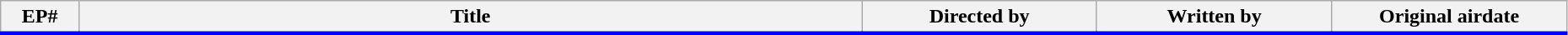<table class="wikitable" width="98%" style="background:#FFF">
<tr style="border-bottom:3px solid blue">
<th width="5%">EP#</th>
<th>Title</th>
<th width="15%">Directed by</th>
<th width="15%">Written by</th>
<th width="15%">Original airdate<br>











</th>
</tr>
</table>
